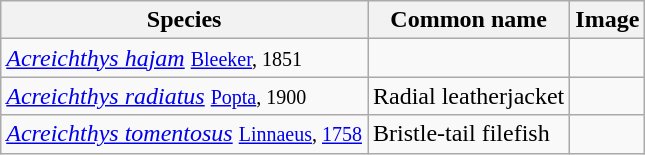<table class="wikitable">
<tr>
<th>Species</th>
<th>Common name</th>
<th>Image</th>
</tr>
<tr>
<td><em><a href='#'>Acreichthys hajam</a></em> <small><a href='#'>Bleeker</a>, 1851</small></td>
<td></td>
<td></td>
</tr>
<tr>
<td><em><a href='#'>Acreichthys radiatus</a></em> <small><a href='#'>Popta</a>, 1900</small></td>
<td>Radial leatherjacket</td>
<td></td>
</tr>
<tr>
<td><em><a href='#'>Acreichthys tomentosus</a></em> <small><a href='#'>Linnaeus</a>, <a href='#'>1758</a></small></td>
<td>Bristle-tail filefish</td>
<td></td>
</tr>
</table>
